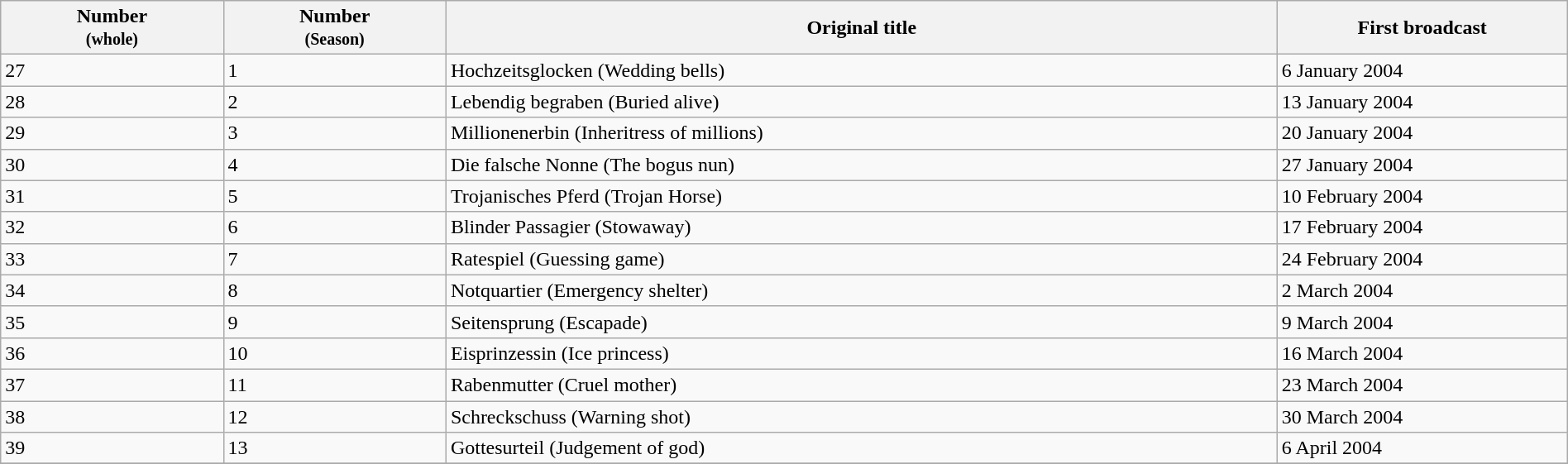<table class="wikitable" width="100%">
<tr>
<th width="75"><strong>Number</strong><br> <small> (whole) </small></th>
<th width="75"><strong>Number</strong><br> <small> (Season) </small></th>
<th width="300">Original title</th>
<th width="100">First broadcast</th>
</tr>
<tr>
<td>27</td>
<td>1</td>
<td>Hochzeitsglocken (Wedding bells)</td>
<td>6 January 2004</td>
</tr>
<tr>
<td>28</td>
<td>2</td>
<td>Lebendig begraben (Buried alive)</td>
<td>13 January 2004</td>
</tr>
<tr>
<td>29</td>
<td>3</td>
<td>Millionenerbin (Inheritress of millions)</td>
<td>20 January 2004</td>
</tr>
<tr>
<td>30</td>
<td>4</td>
<td>Die falsche Nonne (The bogus nun)</td>
<td>27 January 2004</td>
</tr>
<tr>
<td>31</td>
<td>5</td>
<td>Trojanisches Pferd (Trojan Horse)</td>
<td>10 February 2004</td>
</tr>
<tr>
<td>32</td>
<td>6</td>
<td>Blinder Passagier (Stowaway)</td>
<td>17 February 2004</td>
</tr>
<tr>
<td>33</td>
<td>7</td>
<td>Ratespiel (Guessing game)</td>
<td>24 February 2004</td>
</tr>
<tr>
<td>34</td>
<td>8</td>
<td>Notquartier (Emergency shelter)</td>
<td>2 March 2004</td>
</tr>
<tr>
<td>35</td>
<td>9</td>
<td>Seitensprung (Escapade)</td>
<td>9 March 2004</td>
</tr>
<tr>
<td>36</td>
<td>10</td>
<td>Eisprinzessin (Ice princess)</td>
<td>16 March 2004</td>
</tr>
<tr>
<td>37</td>
<td>11</td>
<td>Rabenmutter (Cruel mother)</td>
<td>23 March 2004</td>
</tr>
<tr>
<td>38</td>
<td>12</td>
<td>Schreckschuss (Warning shot)</td>
<td>30 March 2004</td>
</tr>
<tr>
<td>39</td>
<td>13</td>
<td>Gottesurteil (Judgement of god)</td>
<td>6 April 2004</td>
</tr>
<tr>
</tr>
</table>
